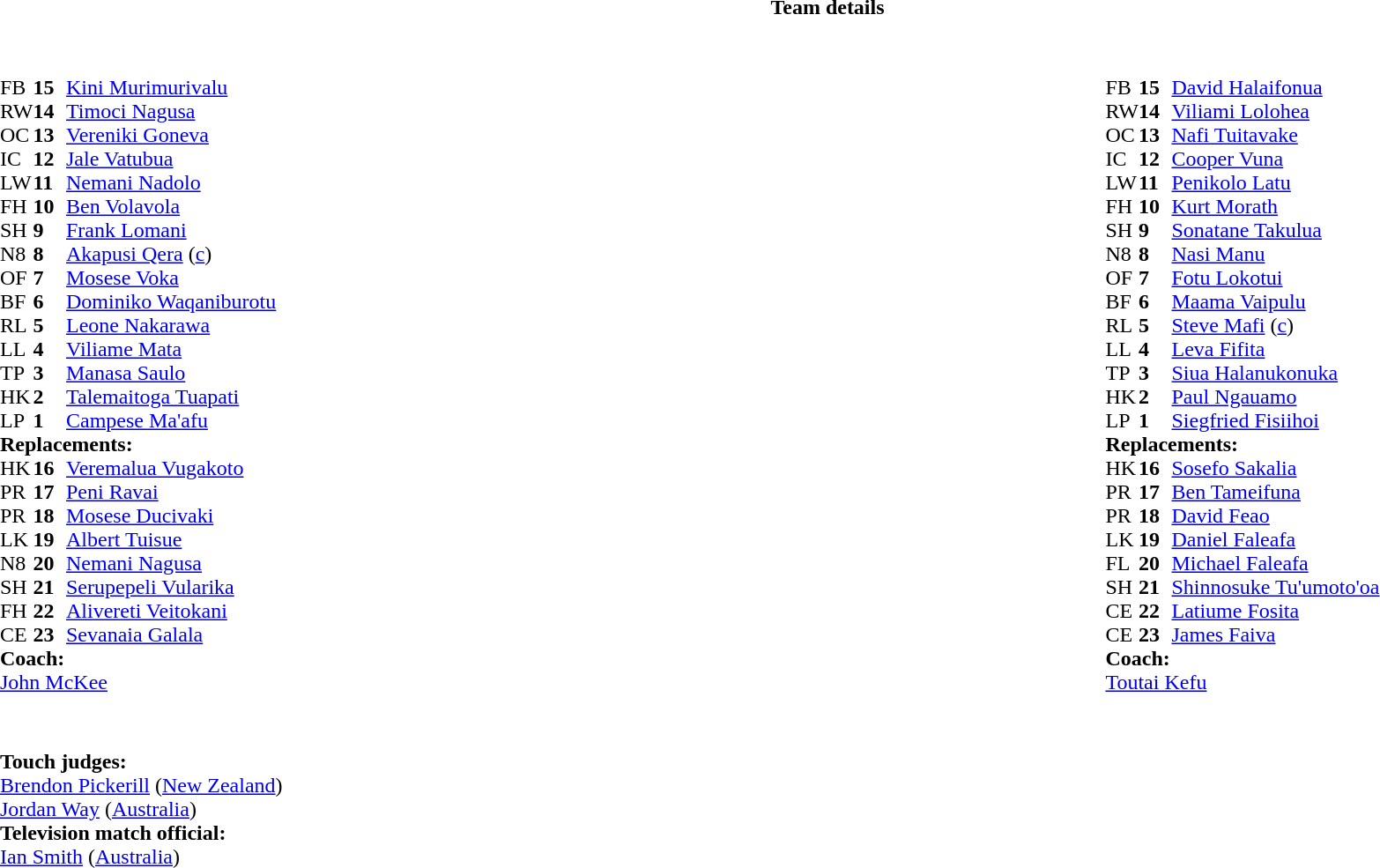<table border="0" style="width:100%;" class="collapsible collapsed">
<tr>
<th>Team details</th>
</tr>
<tr>
<td><br><table style="width:100%;">
<tr>
<td style="vertical-align:top; width:50%;"><br><table style="font-size: 100%" cellspacing="0" cellpadding="0">
<tr>
<th width="25"></th>
<th width="25"></th>
</tr>
<tr>
<td>FB</td>
<td><strong>15</strong></td>
<td><a href='#'>Kini Murimurivalu</a></td>
</tr>
<tr>
<td>RW</td>
<td><strong>14</strong></td>
<td><a href='#'>Timoci Nagusa</a></td>
</tr>
<tr>
<td>OC</td>
<td><strong>13</strong></td>
<td><a href='#'>Vereniki Goneva</a></td>
<td></td>
<td></td>
</tr>
<tr>
<td>IC</td>
<td><strong>12</strong></td>
<td><a href='#'>Jale Vatubua</a></td>
</tr>
<tr>
<td>LW</td>
<td><strong>11</strong></td>
<td><a href='#'>Nemani Nadolo</a></td>
<td></td>
<td></td>
</tr>
<tr>
<td>FH</td>
<td><strong>10</strong></td>
<td><a href='#'>Ben Volavola</a></td>
</tr>
<tr>
<td>SH</td>
<td><strong>9</strong></td>
<td><a href='#'>Frank Lomani</a></td>
<td></td>
<td></td>
</tr>
<tr>
<td>N8</td>
<td><strong>8</strong></td>
<td><a href='#'>Akapusi Qera</a> (<a href='#'>c</a>)</td>
<td></td>
<td></td>
</tr>
<tr>
<td>OF</td>
<td><strong>7</strong></td>
<td><a href='#'>Mosese Voka</a></td>
</tr>
<tr>
<td>BF</td>
<td><strong>6</strong></td>
<td><a href='#'>Dominiko Waqaniburotu</a></td>
</tr>
<tr>
<td>RL</td>
<td><strong>5</strong></td>
<td><a href='#'>Leone Nakarawa</a></td>
</tr>
<tr>
<td>LL</td>
<td><strong>4</strong></td>
<td><a href='#'>Viliame Mata</a></td>
<td></td>
<td></td>
</tr>
<tr>
<td>TP</td>
<td><strong>3</strong></td>
<td><a href='#'>Manasa Saulo</a></td>
<td></td>
<td></td>
</tr>
<tr>
<td>HK</td>
<td><strong>2</strong></td>
<td><a href='#'>Talemaitoga Tuapati</a></td>
<td></td>
<td></td>
</tr>
<tr>
<td>LP</td>
<td><strong>1</strong></td>
<td><a href='#'>Campese Ma'afu</a></td>
<td></td>
<td></td>
</tr>
<tr>
<td colspan=3><strong>Replacements:</strong></td>
</tr>
<tr>
<td>HK</td>
<td><strong>16</strong></td>
<td><a href='#'>Veremalua Vugakoto</a></td>
<td></td>
<td></td>
</tr>
<tr>
<td>PR</td>
<td><strong>17</strong></td>
<td><a href='#'>Peni Ravai</a></td>
<td></td>
<td></td>
</tr>
<tr>
<td>PR</td>
<td><strong>18</strong></td>
<td><a href='#'>Mosese Ducivaki</a></td>
<td></td>
<td></td>
</tr>
<tr>
<td>LK</td>
<td><strong>19</strong></td>
<td><a href='#'>Albert Tuisue</a></td>
<td></td>
<td></td>
</tr>
<tr>
<td>N8</td>
<td><strong>20</strong></td>
<td><a href='#'>Nemani Nagusa</a></td>
<td></td>
<td></td>
</tr>
<tr>
<td>SH</td>
<td><strong>21</strong></td>
<td><a href='#'>Serupepeli Vularika</a></td>
<td></td>
<td></td>
</tr>
<tr>
<td>FH</td>
<td><strong>22</strong></td>
<td><a href='#'>Alivereti Veitokani</a></td>
<td></td>
<td></td>
</tr>
<tr>
<td>CE</td>
<td><strong>23</strong></td>
<td><a href='#'>Sevanaia Galala</a></td>
<td></td>
<td></td>
</tr>
<tr>
<td colspan=3><strong>Coach:</strong></td>
</tr>
<tr>
<td colspan="4"> <a href='#'>John McKee</a></td>
</tr>
</table>
</td>
<td style="vertical-align:top; width:50%;"><br><table cellspacing="0" cellpadding="0" style="font-size:100%; margin:auto;">
<tr>
<th width="25"></th>
<th width="25"></th>
</tr>
<tr>
<td>FB</td>
<td><strong>15</strong></td>
<td><a href='#'>David Halaifonua</a></td>
</tr>
<tr>
<td>RW</td>
<td><strong>14</strong></td>
<td><a href='#'>Viliami Lolohea</a></td>
</tr>
<tr>
<td>OC</td>
<td><strong>13</strong></td>
<td><a href='#'>Nafi Tuitavake</a></td>
</tr>
<tr>
<td>IC</td>
<td><strong>12</strong></td>
<td><a href='#'>Cooper Vuna</a></td>
</tr>
<tr>
<td>LW</td>
<td><strong>11</strong></td>
<td><a href='#'>Penikolo Latu</a></td>
</tr>
<tr>
<td>FH</td>
<td><strong>10</strong></td>
<td><a href='#'>Kurt Morath</a></td>
<td></td>
<td></td>
</tr>
<tr>
<td>SH</td>
<td><strong>9</strong></td>
<td><a href='#'>Sonatane Takulua</a></td>
</tr>
<tr>
<td>N8</td>
<td><strong>8</strong></td>
<td><a href='#'>Nasi Manu</a></td>
<td></td>
<td></td>
</tr>
<tr>
<td>OF</td>
<td><strong>7</strong></td>
<td><a href='#'>Fotu Lokotui</a></td>
<td></td>
<td></td>
</tr>
<tr>
<td>BF</td>
<td><strong>6</strong></td>
<td><a href='#'>Maama Vaipulu</a></td>
</tr>
<tr>
<td>RL</td>
<td><strong>5</strong></td>
<td><a href='#'>Steve Mafi</a> (<a href='#'>c</a>)</td>
</tr>
<tr>
<td>LL</td>
<td><strong>4</strong></td>
<td><a href='#'>Leva Fifita</a></td>
</tr>
<tr>
<td>TP</td>
<td><strong>3</strong></td>
<td><a href='#'>Siua Halanukonuka</a></td>
<td></td>
<td></td>
</tr>
<tr>
<td>HK</td>
<td><strong>2</strong></td>
<td><a href='#'>Paul Ngauamo</a></td>
<td></td>
<td></td>
</tr>
<tr>
<td>LP</td>
<td><strong>1</strong></td>
<td><a href='#'>Siegfried Fisiihoi</a></td>
<td></td>
<td></td>
</tr>
<tr>
<td colspan=3><strong>Replacements:</strong></td>
</tr>
<tr>
<td>HK</td>
<td><strong>16</strong></td>
<td><a href='#'>Sosefo Sakalia</a></td>
<td></td>
<td></td>
</tr>
<tr>
<td>PR</td>
<td><strong>17</strong></td>
<td><a href='#'>Ben Tameifuna</a></td>
<td></td>
<td></td>
</tr>
<tr>
<td>PR</td>
<td><strong>18</strong></td>
<td><a href='#'>David Feao</a></td>
<td></td>
<td></td>
</tr>
<tr>
<td>LK</td>
<td><strong>19</strong></td>
<td><a href='#'>Daniel Faleafa</a></td>
<td></td>
<td></td>
</tr>
<tr>
<td>FL</td>
<td><strong>20</strong></td>
<td><a href='#'>Michael Faleafa</a></td>
<td></td>
<td></td>
</tr>
<tr>
<td>SH</td>
<td><strong>21</strong></td>
<td><a href='#'>Shinnosuke Tu'umoto'oa</a></td>
</tr>
<tr>
<td>CE</td>
<td><strong>22</strong></td>
<td><a href='#'>Latiume Fosita</a></td>
<td></td>
<td></td>
</tr>
<tr>
<td>CE</td>
<td><strong>23</strong></td>
<td><a href='#'>James Faiva</a></td>
</tr>
<tr>
<td colspan=3><strong>Coach:</strong></td>
</tr>
<tr>
<td colspan="4"> <a href='#'>Toutai Kefu</a></td>
</tr>
</table>
</td>
</tr>
</table>
<table style="width:100%; font-size:100%;">
<tr>
<td><br><br><strong>Touch judges:</strong>
<br><a href='#'>Brendon Pickerill</a> (<a href='#'>New Zealand</a>)
<br><a href='#'>Jordan Way</a> (<a href='#'>Australia</a>)
<br><strong>Television match official:</strong>
<br><a href='#'>Ian Smith</a> (<a href='#'>Australia</a>)</td>
</tr>
</table>
</td>
</tr>
</table>
